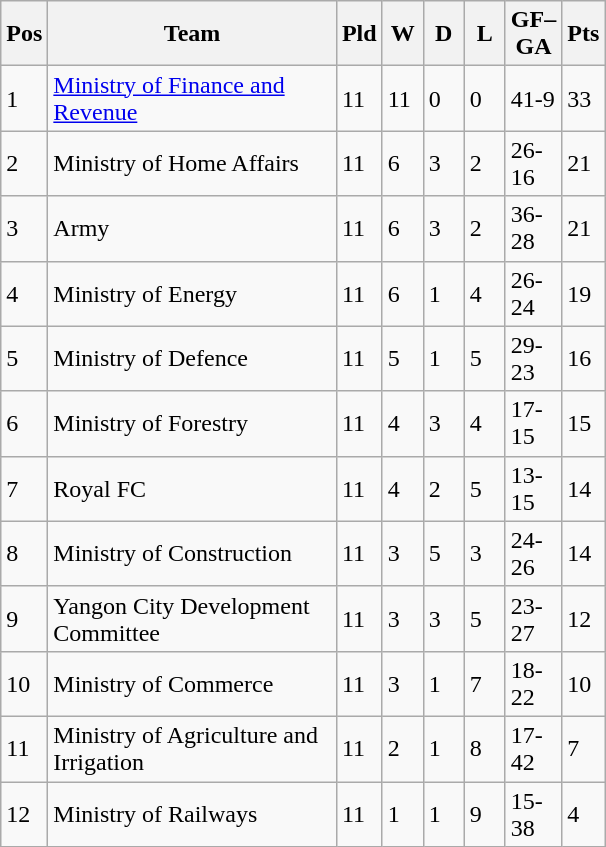<table class="wikitable">
<tr>
<th width=20>Pos</th>
<th width=185>Team</th>
<th width=20>Pld</th>
<th width=20>W</th>
<th width=20>D</th>
<th width=20>L</th>
<th width=20>GF–GA</th>
<th width=20>Pts</th>
</tr>
<tr>
<td>1</td>
<td><a href='#'>Ministry of Finance and Revenue</a></td>
<td>11</td>
<td>11</td>
<td>0</td>
<td>0</td>
<td>41-9</td>
<td>33</td>
</tr>
<tr>
<td>2</td>
<td>Ministry of Home Affairs</td>
<td>11</td>
<td>6</td>
<td>3</td>
<td>2</td>
<td>26-16</td>
<td>21</td>
</tr>
<tr>
<td>3</td>
<td>Army</td>
<td>11</td>
<td>6</td>
<td>3</td>
<td>2</td>
<td>36-28</td>
<td>21</td>
</tr>
<tr>
<td>4</td>
<td>Ministry of Energy</td>
<td>11</td>
<td>6</td>
<td>1</td>
<td>4</td>
<td>26-24</td>
<td>19</td>
</tr>
<tr>
<td>5</td>
<td>Ministry of Defence</td>
<td>11</td>
<td>5</td>
<td>1</td>
<td>5</td>
<td>29-23</td>
<td>16</td>
</tr>
<tr>
<td>6</td>
<td>Ministry of Forestry</td>
<td>11</td>
<td>4</td>
<td>3</td>
<td>4</td>
<td>17-15</td>
<td>15</td>
</tr>
<tr>
<td>7</td>
<td>Royal FC</td>
<td>11</td>
<td>4</td>
<td>2</td>
<td>5</td>
<td>13-15</td>
<td>14</td>
</tr>
<tr>
<td>8</td>
<td>Ministry of Construction</td>
<td>11</td>
<td>3</td>
<td>5</td>
<td>3</td>
<td>24-26</td>
<td>14</td>
</tr>
<tr>
<td>9</td>
<td>Yangon City Development Committee</td>
<td>11</td>
<td>3</td>
<td>3</td>
<td>5</td>
<td>23-27</td>
<td>12</td>
</tr>
<tr>
<td>10</td>
<td>Ministry of Commerce</td>
<td>11</td>
<td>3</td>
<td>1</td>
<td>7</td>
<td>18-22</td>
<td>10</td>
</tr>
<tr>
<td>11</td>
<td>Ministry of Agriculture and Irrigation</td>
<td>11</td>
<td>2</td>
<td>1</td>
<td>8</td>
<td>17-42</td>
<td>7</td>
</tr>
<tr>
<td>12</td>
<td>Ministry of Railways</td>
<td>11</td>
<td>1</td>
<td>1</td>
<td>9</td>
<td>15-38</td>
<td>4</td>
</tr>
</table>
